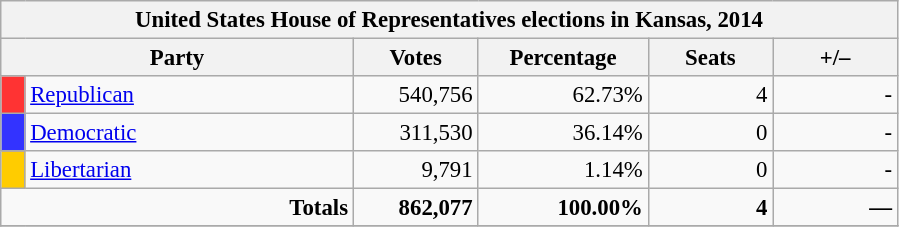<table class="wikitable" style="font-size: 95%;">
<tr>
<th colspan="6">United States House of Representatives elections in Kansas, 2014</th>
</tr>
<tr>
<th colspan=2 style="width: 15em">Party</th>
<th style="width: 5em">Votes</th>
<th style="width: 7em">Percentage</th>
<th style="width: 5em">Seats</th>
<th style="width: 5em">+/–</th>
</tr>
<tr>
<th style="background-color:#FF3333; width: 3px"></th>
<td style="width: 130px"><a href='#'>Republican</a></td>
<td align="right">540,756</td>
<td align="right">62.73%</td>
<td align="right">4</td>
<td align="right">-</td>
</tr>
<tr>
<th style="background-color:#3333FF; width: 3px"></th>
<td style="width: 130px"><a href='#'>Democratic</a></td>
<td align="right">311,530</td>
<td align="right">36.14%</td>
<td align="right">0</td>
<td align="right">-</td>
</tr>
<tr>
<th style="background-color:#FFCC00; width: 3px"></th>
<td style="width: 130px"><a href='#'>Libertarian</a></td>
<td align="right">9,791</td>
<td align="right">1.14%</td>
<td align="right">0</td>
<td align="right">-</td>
</tr>
<tr>
<td colspan="2" align="right"><strong>Totals</strong></td>
<td align="right"><strong>862,077</strong></td>
<td align="right"><strong>100.00%</strong></td>
<td align="right"><strong>4</strong></td>
<td align="right"><strong>—</strong></td>
</tr>
<tr bgcolor="#EEEEEE">
</tr>
</table>
